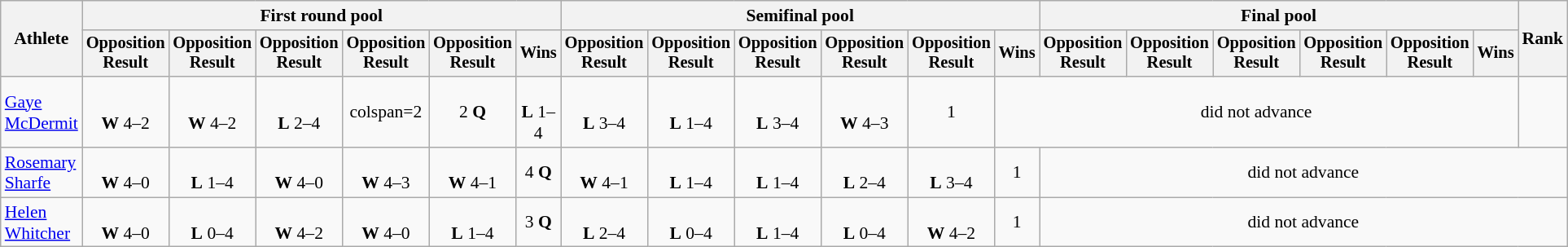<table class=wikitable style="font-size:90%;text-align:center">
<tr>
<th rowspan="2">Athlete</th>
<th colspan=6>First round pool</th>
<th colspan=6>Semifinal pool</th>
<th colspan=6>Final pool</th>
<th rowspan=2>Rank</th>
</tr>
<tr style="font-size:95%">
<th>Opposition<br>Result</th>
<th>Opposition<br>Result</th>
<th>Opposition<br>Result</th>
<th>Opposition<br>Result</th>
<th>Opposition<br>Result</th>
<th>Wins</th>
<th>Opposition<br>Result</th>
<th>Opposition<br>Result</th>
<th>Opposition<br>Result</th>
<th>Opposition<br>Result</th>
<th>Opposition<br>Result</th>
<th>Wins</th>
<th>Opposition<br>Result</th>
<th>Opposition<br>Result</th>
<th>Opposition<br>Result</th>
<th>Opposition<br>Result</th>
<th>Opposition<br>Result</th>
<th>Wins</th>
</tr>
<tr>
<td style="text-align:left;"><a href='#'>Gaye McDermit</a></td>
<td><br><strong>W</strong> 4–2</td>
<td><br><strong>W</strong> 4–2</td>
<td><br><strong>L</strong> 2–4</td>
<td>colspan=2 </td>
<td>2 <strong>Q</strong></td>
<td><br><strong>L</strong> 1–4</td>
<td><br><strong>L</strong> 3–4</td>
<td><br><strong>L</strong> 1–4</td>
<td><br><strong>L</strong> 3–4</td>
<td><br><strong>W</strong> 4–3</td>
<td>1</td>
<td colspan=7>did not advance</td>
</tr>
<tr>
<td style="text-align:left;"><a href='#'>Rosemary Sharfe</a></td>
<td><br><strong>W</strong> 4–0</td>
<td><br><strong>L</strong> 1–4</td>
<td><br><strong>W</strong> 4–0</td>
<td><br><strong>W</strong> 4–3</td>
<td><br><strong>W</strong> 4–1</td>
<td>4 <strong>Q</strong></td>
<td><br><strong>W</strong> 4–1</td>
<td><br><strong>L</strong> 1–4</td>
<td><br><strong>L</strong> 1–4</td>
<td><br><strong>L</strong> 2–4</td>
<td><br><strong>L</strong> 3–4</td>
<td>1</td>
<td colspan=7>did not advance</td>
</tr>
<tr>
<td style="text-align:left;"><a href='#'>Helen Whitcher</a></td>
<td><br><strong>W</strong> 4–0</td>
<td><br><strong>L</strong> 0–4</td>
<td><br><strong>W</strong> 4–2</td>
<td><br><strong>W</strong> 4–0</td>
<td><br><strong>L</strong> 1–4</td>
<td>3 <strong>Q</strong></td>
<td><br><strong>L</strong> 2–4</td>
<td><br><strong>L</strong> 0–4</td>
<td><br><strong>L</strong> 1–4</td>
<td><br><strong>L</strong> 0–4</td>
<td><br><strong>W</strong> 4–2</td>
<td>1</td>
<td colspan=7>did not advance</td>
</tr>
</table>
